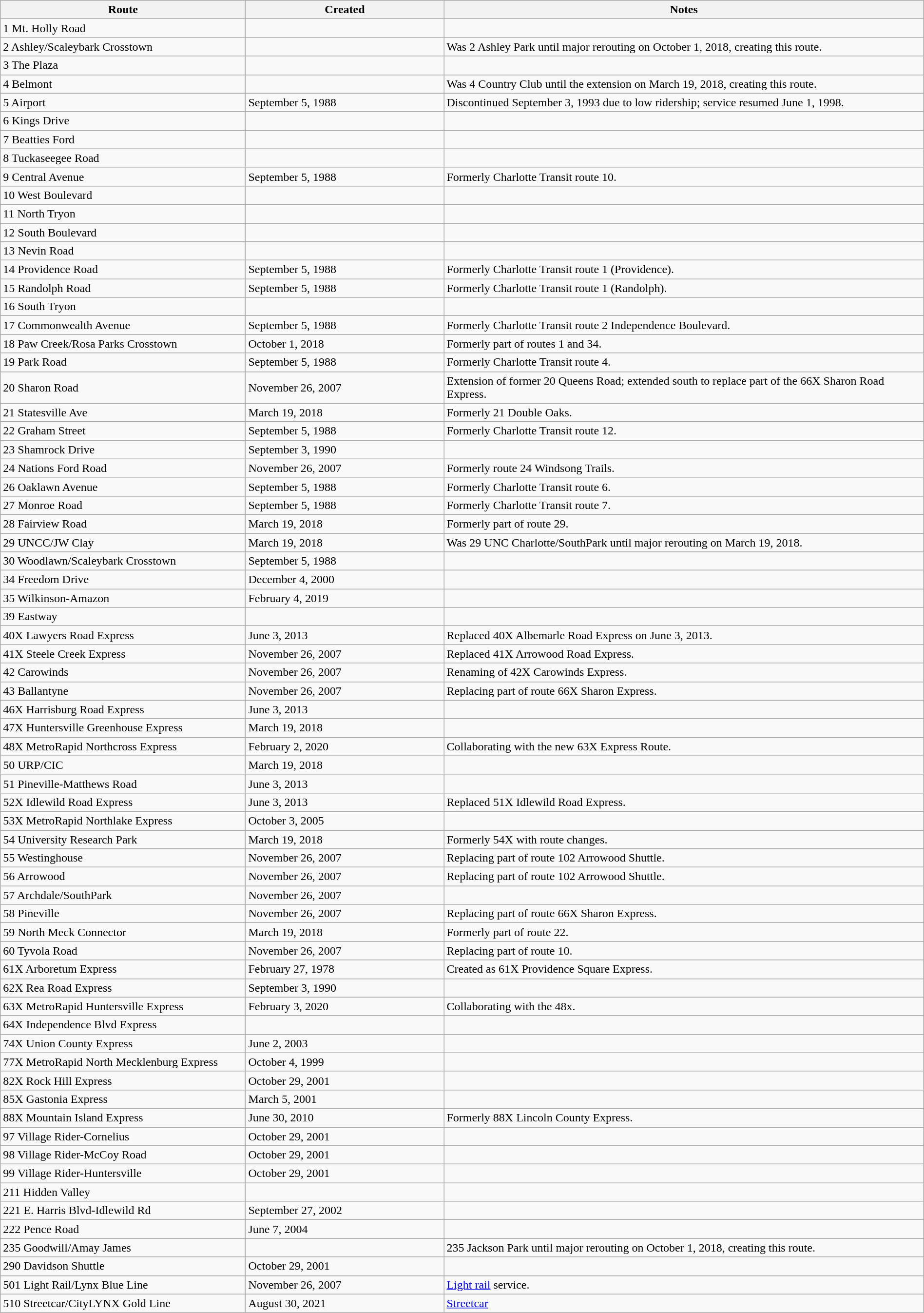<table class="wikitable sortable" style="width:100%;">
<tr>
<th style="width:10em;">Route</th>
<th style="width:8em;">Created</th>
<th style="width:20em;">Notes</th>
</tr>
<tr>
<td>1 Mt. Holly Road</td>
<td></td>
<td></td>
</tr>
<tr>
<td>2 Ashley/Scaleybark Crosstown</td>
<td></td>
<td>Was 2 Ashley Park until major rerouting on October 1, 2018, creating this route.</td>
</tr>
<tr>
<td>3 The Plaza</td>
<td></td>
<td></td>
</tr>
<tr>
<td>4 Belmont</td>
<td></td>
<td>Was 4 Country Club until the extension on March 19, 2018, creating this route.</td>
</tr>
<tr>
<td>5 Airport</td>
<td>September 5, 1988</td>
<td>Discontinued September 3, 1993 due to low ridership; service resumed June 1, 1998.</td>
</tr>
<tr>
<td>6 Kings Drive</td>
<td></td>
<td></td>
</tr>
<tr>
<td>7 Beatties Ford</td>
<td></td>
<td></td>
</tr>
<tr>
<td>8 Tuckaseegee Road</td>
<td></td>
<td></td>
</tr>
<tr>
<td>9 Central Avenue</td>
<td>September 5, 1988</td>
<td>Formerly Charlotte Transit route 10.</td>
</tr>
<tr>
<td>10 West Boulevard</td>
<td></td>
<td></td>
</tr>
<tr>
<td>11 North Tryon</td>
<td></td>
<td></td>
</tr>
<tr>
<td>12 South Boulevard</td>
<td></td>
<td></td>
</tr>
<tr>
<td>13 Nevin Road</td>
<td></td>
<td></td>
</tr>
<tr>
<td>14 Providence Road</td>
<td>September 5, 1988</td>
<td>Formerly Charlotte Transit route 1 (Providence).</td>
</tr>
<tr>
<td>15 Randolph Road</td>
<td>September 5, 1988</td>
<td>Formerly Charlotte Transit route 1 (Randolph).</td>
</tr>
<tr>
<td>16 South Tryon</td>
<td></td>
<td></td>
</tr>
<tr>
<td>17 Commonwealth Avenue</td>
<td>September 5, 1988</td>
<td>Formerly Charlotte Transit route 2 Independence Boulevard.</td>
</tr>
<tr>
<td>18 Paw Creek/Rosa Parks Crosstown</td>
<td>October 1, 2018</td>
<td>Formerly part of routes 1 and 34.</td>
</tr>
<tr>
<td>19 Park Road</td>
<td>September 5, 1988</td>
<td>Formerly Charlotte Transit route 4.</td>
</tr>
<tr>
<td>20 Sharon Road</td>
<td>November 26, 2007</td>
<td>Extension of former 20 Queens Road; extended south to replace part of the 66X Sharon Road Express.</td>
</tr>
<tr>
<td>21 Statesville Ave</td>
<td>March 19, 2018</td>
<td>Formerly 21 Double Oaks.</td>
</tr>
<tr>
<td>22 Graham Street</td>
<td>September 5, 1988</td>
<td>Formerly Charlotte Transit route 12.</td>
</tr>
<tr>
<td>23 Shamrock Drive</td>
<td>September 3, 1990</td>
<td></td>
</tr>
<tr>
<td>24 Nations Ford Road</td>
<td>November 26, 2007</td>
<td>Formerly route 24 Windsong Trails.</td>
</tr>
<tr>
<td>26 Oaklawn Avenue</td>
<td>September 5, 1988</td>
<td>Formerly Charlotte Transit route 6.</td>
</tr>
<tr>
<td>27 Monroe Road</td>
<td>September 5, 1988</td>
<td>Formerly Charlotte Transit route 7.</td>
</tr>
<tr>
<td>28 Fairview Road</td>
<td>March 19, 2018</td>
<td>Formerly part of route 29.</td>
</tr>
<tr>
<td>29 UNCC/JW Clay</td>
<td>March 19, 2018</td>
<td>Was 29 UNC Charlotte/SouthPark until major rerouting on March 19, 2018.</td>
</tr>
<tr>
<td>30 Woodlawn/Scaleybark Crosstown</td>
<td>September 5, 1988</td>
<td></td>
</tr>
<tr>
<td>34 Freedom Drive</td>
<td>December 4, 2000</td>
<td></td>
</tr>
<tr>
<td>35 Wilkinson-Amazon</td>
<td>February 4, 2019</td>
<td></td>
</tr>
<tr>
<td>39 Eastway</td>
<td></td>
<td></td>
</tr>
<tr>
<td>40X Lawyers Road Express</td>
<td>June 3, 2013</td>
<td>Replaced 40X Albemarle Road Express on June 3, 2013.</td>
</tr>
<tr>
<td>41X Steele Creek Express</td>
<td>November 26, 2007</td>
<td>Replaced 41X Arrowood Road Express.</td>
</tr>
<tr>
<td>42 Carowinds</td>
<td>November 26, 2007</td>
<td>Renaming of 42X Carowinds Express.</td>
</tr>
<tr>
<td>43 Ballantyne</td>
<td>November 26, 2007</td>
<td>Replacing part of route 66X Sharon Express.</td>
</tr>
<tr>
<td>46X Harrisburg Road Express</td>
<td>June 3, 2013</td>
<td></td>
</tr>
<tr>
<td>47X Huntersville Greenhouse Express</td>
<td>March 19, 2018</td>
<td></td>
</tr>
<tr>
<td>48X MetroRapid Northcross Express</td>
<td>February 2, 2020</td>
<td>Collaborating with the new 63X Express Route.</td>
</tr>
<tr>
<td>50 URP/CIC</td>
<td>March 19, 2018</td>
<td></td>
</tr>
<tr>
<td>51 Pineville-Matthews Road</td>
<td>June 3, 2013</td>
<td></td>
</tr>
<tr>
<td>52X Idlewild Road Express</td>
<td>June 3, 2013</td>
<td>Replaced 51X Idlewild Road Express.</td>
</tr>
<tr>
<td>53X MetroRapid Northlake Express</td>
<td>October 3, 2005</td>
<td></td>
</tr>
<tr>
<td>54 University Research Park</td>
<td>March 19, 2018</td>
<td>Formerly 54X with route changes.</td>
</tr>
<tr>
<td>55 Westinghouse</td>
<td>November 26, 2007</td>
<td>Replacing part of route 102 Arrowood Shuttle.</td>
</tr>
<tr>
<td>56 Arrowood</td>
<td>November 26, 2007</td>
<td>Replacing part of route 102 Arrowood Shuttle.</td>
</tr>
<tr>
<td>57 Archdale/SouthPark</td>
<td>November 26, 2007</td>
<td></td>
</tr>
<tr>
<td>58 Pineville</td>
<td>November 26, 2007</td>
<td>Replacing part of route 66X Sharon Express.</td>
</tr>
<tr>
<td>59 North Meck Connector</td>
<td>March 19, 2018</td>
<td>Formerly part of route 22.</td>
</tr>
<tr>
<td>60 Tyvola Road</td>
<td>November 26, 2007</td>
<td>Replacing part of route 10.</td>
</tr>
<tr>
<td>61X Arboretum Express</td>
<td>February 27, 1978</td>
<td>Created as 61X Providence Square Express.</td>
</tr>
<tr>
<td>62X Rea Road Express</td>
<td>September 3, 1990</td>
<td></td>
</tr>
<tr>
<td>63X MetroRapid Huntersville Express</td>
<td>February 3, 2020</td>
<td>Collaborating with the 48x.</td>
</tr>
<tr>
<td>64X Independence Blvd Express</td>
<td></td>
<td></td>
</tr>
<tr>
<td>74X Union County Express</td>
<td>June 2, 2003</td>
<td></td>
</tr>
<tr>
<td>77X MetroRapid North Mecklenburg Express</td>
<td>October 4, 1999</td>
<td></td>
</tr>
<tr>
<td>82X Rock Hill Express</td>
<td>October 29, 2001</td>
<td></td>
</tr>
<tr>
<td>85X Gastonia Express</td>
<td>March 5, 2001</td>
<td></td>
</tr>
<tr>
<td>88X Mountain Island Express</td>
<td>June 30, 2010</td>
<td>Formerly 88X Lincoln County Express.</td>
</tr>
<tr>
<td>97 Village Rider-Cornelius</td>
<td>October 29, 2001</td>
<td></td>
</tr>
<tr>
<td>98 Village Rider-McCoy Road</td>
<td>October 29, 2001</td>
<td></td>
</tr>
<tr>
<td>99 Village Rider-Huntersville</td>
<td>October 29, 2001</td>
<td></td>
</tr>
<tr>
<td>211 Hidden Valley</td>
<td></td>
<td></td>
</tr>
<tr>
<td>221 E. Harris Blvd-Idlewild Rd</td>
<td>September 27, 2002</td>
<td></td>
</tr>
<tr>
<td>222 Pence Road</td>
<td>June 7, 2004</td>
<td></td>
</tr>
<tr>
<td>235 Goodwill/Amay James</td>
<td></td>
<td>235 Jackson Park until major rerouting on October 1, 2018, creating this route.</td>
</tr>
<tr>
<td>290 Davidson Shuttle</td>
<td>October 29, 2001</td>
<td></td>
</tr>
<tr>
<td>501 Light Rail/Lynx Blue Line</td>
<td>November 26, 2007</td>
<td><a href='#'>Light rail</a> service.</td>
</tr>
<tr>
<td>510 Streetcar/CityLYNX Gold Line</td>
<td>August 30, 2021</td>
<td><a href='#'>Streetcar</a></td>
</tr>
</table>
